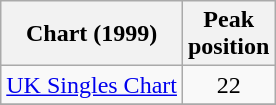<table class="wikitable">
<tr>
<th align="left">Chart (1999)</th>
<th align="left">Peak<br>position</th>
</tr>
<tr>
<td align="left"><a href='#'>UK Singles Chart</a></td>
<td align="center">22</td>
</tr>
<tr>
</tr>
</table>
